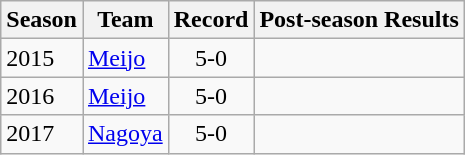<table class="wikitable">
<tr>
<th>Season</th>
<th>Team</th>
<th>Record</th>
<th>Post-season Results</th>
</tr>
<tr>
<td>2015</td>
<td><a href='#'>Meijo</a></td>
<td align="center">5-0</td>
<td></td>
</tr>
<tr>
<td>2016</td>
<td><a href='#'>Meijo</a></td>
<td align="center">5-0</td>
<td></td>
</tr>
<tr>
<td>2017</td>
<td><a href='#'>Nagoya</a></td>
<td align="center">5-0</td>
<td></td>
</tr>
</table>
